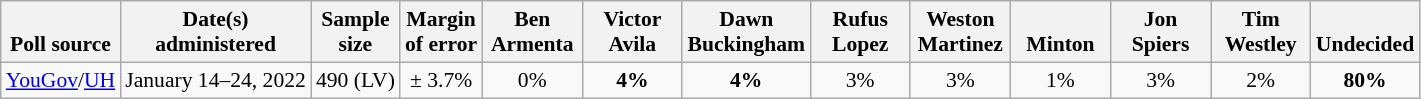<table class="wikitable" style="font-size:90%;text-align:center;">
<tr valign=bottom>
<th>Poll source</th>
<th>Date(s)<br>administered</th>
<th>Sample<br>size</th>
<th>Margin<br>of error</th>
<th style="width:60px;">Ben<br>Armenta</th>
<th style="width:60px;">Victor<br>Avila</th>
<th style="width:60px;">Dawn<br>Buckingham</th>
<th style="width:60px;">Rufus<br>Lopez</th>
<th style="width:60px;">Weston<br>Martinez</th>
<th style="width:60px;"><br>Minton</th>
<th style="width:60px;">Jon<br>Spiers</th>
<th style="width:60px;">Tim<br>Westley</th>
<th>Undecided</th>
</tr>
<tr>
<td style="text-align:left;"><a href='#'>YouGov</a>/<a href='#'>UH</a></td>
<td>January 14–24, 2022</td>
<td>490 (LV)</td>
<td>± 3.7%</td>
<td>0%</td>
<td><strong>4%</strong></td>
<td><strong>4%</strong></td>
<td>3%</td>
<td>3%</td>
<td>1%</td>
<td>3%</td>
<td>2%</td>
<td><strong>80%</strong></td>
</tr>
</table>
